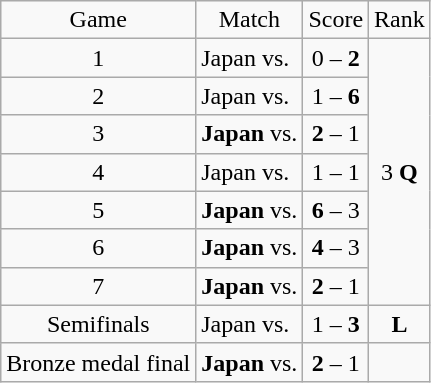<table class="wikitable">
<tr>
<td style="text-align:center;">Game</td>
<td style="text-align:center;">Match</td>
<td style="text-align:center;">Score</td>
<td style="text-align:center;">Rank</td>
</tr>
<tr>
<td style="text-align:center;">1</td>
<td>Japan vs. <strong></strong></td>
<td style="text-align:center;">0 – <strong>2</strong></td>
<td rowspan="7" style="text-align:center;">3 <strong>Q</strong></td>
</tr>
<tr>
<td style="text-align:center;">2</td>
<td>Japan vs. <strong></strong></td>
<td style="text-align:center;">1 – <strong>6</strong></td>
</tr>
<tr>
<td style="text-align:center;">3</td>
<td><strong>Japan</strong> vs. </td>
<td style="text-align:center;"><strong>2</strong> – 1</td>
</tr>
<tr>
<td style="text-align:center;">4</td>
<td>Japan vs. </td>
<td style="text-align:center;">1 – 1</td>
</tr>
<tr>
<td style="text-align:center;">5</td>
<td><strong>Japan</strong> vs. </td>
<td style="text-align:center;"><strong>6</strong> – 3</td>
</tr>
<tr>
<td style="text-align:center;">6</td>
<td><strong>Japan</strong> vs. </td>
<td style="text-align:center;"><strong>4</strong> – 3</td>
</tr>
<tr>
<td style="text-align:center;">7</td>
<td><strong>Japan</strong> vs. </td>
<td style="text-align:center;"><strong>2</strong> – 1</td>
</tr>
<tr>
<td style="text-align:center;">Semifinals</td>
<td>Japan vs. <strong></strong></td>
<td style="text-align:center;">1 – <strong>3</strong></td>
<td style="text-align:center;"><strong>L</strong></td>
</tr>
<tr>
<td style="text-align:center;">Bronze medal final</td>
<td><strong>Japan</strong> vs. </td>
<td style="text-align:center;"><strong>2</strong> – 1</td>
<td style="text-align:center;"></td>
</tr>
</table>
